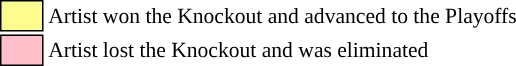<table class="toccolours" style="font-size: 90%; white-space: nowrap;”">
<tr>
<td style="background:#fdfc8f; border:1px solid black;">       </td>
<td>Artist won the Knockout and advanced to the Playoffs</td>
</tr>
<tr>
<td style="background:pink; border:1px solid black;">       </td>
<td>Artist lost the Knockout and was eliminated</td>
</tr>
<tr>
</tr>
</table>
